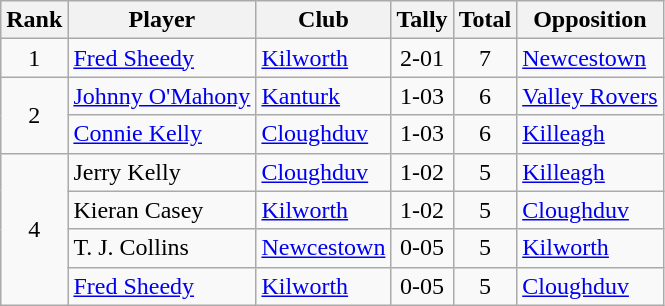<table class="wikitable">
<tr>
<th>Rank</th>
<th>Player</th>
<th>Club</th>
<th>Tally</th>
<th>Total</th>
<th>Opposition</th>
</tr>
<tr>
<td rowspan="1" style="text-align:center;">1</td>
<td><a href='#'>Fred Sheedy</a></td>
<td><a href='#'>Kilworth</a></td>
<td align=center>2-01</td>
<td align=center>7</td>
<td><a href='#'>Newcestown</a></td>
</tr>
<tr>
<td rowspan="2" style="text-align:center;">2</td>
<td><a href='#'>Johnny O'Mahony</a></td>
<td><a href='#'>Kanturk</a></td>
<td align=center>1-03</td>
<td align=center>6</td>
<td><a href='#'>Valley Rovers</a></td>
</tr>
<tr>
<td><a href='#'>Connie Kelly</a></td>
<td><a href='#'>Cloughduv</a></td>
<td align=center>1-03</td>
<td align=center>6</td>
<td><a href='#'>Killeagh</a></td>
</tr>
<tr>
<td rowspan="4" style="text-align:center;">4</td>
<td>Jerry Kelly</td>
<td><a href='#'>Cloughduv</a></td>
<td align=center>1-02</td>
<td align=center>5</td>
<td><a href='#'>Killeagh</a></td>
</tr>
<tr>
<td>Kieran Casey</td>
<td><a href='#'>Kilworth</a></td>
<td align=center>1-02</td>
<td align=center>5</td>
<td><a href='#'>Cloughduv</a></td>
</tr>
<tr>
<td>T. J. Collins</td>
<td><a href='#'>Newcestown</a></td>
<td align=center>0-05</td>
<td align=center>5</td>
<td><a href='#'>Kilworth</a></td>
</tr>
<tr>
<td><a href='#'>Fred Sheedy</a></td>
<td><a href='#'>Kilworth</a></td>
<td align=center>0-05</td>
<td align=center>5</td>
<td><a href='#'>Cloughduv</a></td>
</tr>
</table>
